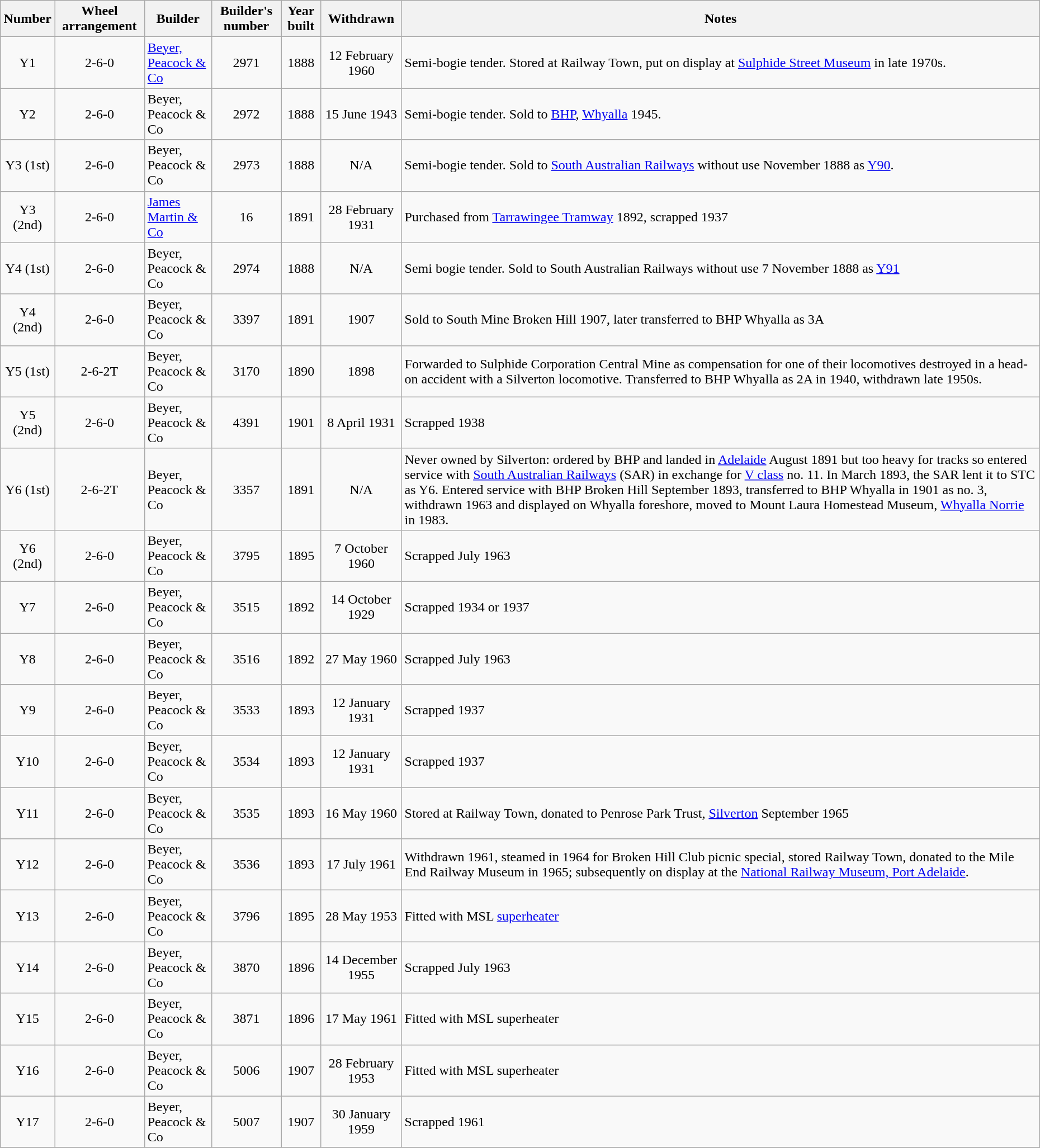<table cellpadding="2">
<tr>
<td><br><table class="wikitable sortable mw-collapsible mw-collapsed">
<tr>
<th>Number</th>
<th>Wheel arrangement</th>
<th>Builder</th>
<th>Builder's number</th>
<th>Year built</th>
<th>Withdrawn</th>
<th>Notes</th>
</tr>
<tr>
<td align=center>Y1</td>
<td align=center>2-6-0</td>
<td><a href='#'>Beyer, Peacock & Co</a></td>
<td align=center>2971</td>
<td align=center>1888</td>
<td align=center>12 February 1960</td>
<td>Semi-bogie tender. Stored at Railway Town, put on display at <a href='#'>Sulphide Street Museum</a> in late 1970s.</td>
</tr>
<tr>
<td align=center>Y2</td>
<td align=center>2-6-0</td>
<td>Beyer, Peacock & Co</td>
<td align=center>2972</td>
<td align=center>1888</td>
<td align=center>15 June 1943</td>
<td>Semi-bogie tender. Sold to <a href='#'>BHP</a>, <a href='#'>Whyalla</a> 1945.</td>
</tr>
<tr>
<td align=center>Y3 (1st)</td>
<td align=center>2-6-0</td>
<td>Beyer, Peacock & Co</td>
<td align=center>2973</td>
<td align=center>1888</td>
<td align=center>N/A</td>
<td>Semi-bogie tender. Sold to <a href='#'>South Australian Railways</a> without use November 1888 as <a href='#'>Y90</a>.</td>
</tr>
<tr>
<td align=center>Y3 (2nd)</td>
<td align=center>2-6-0</td>
<td><a href='#'>James Martin & Co</a></td>
<td align=center>16</td>
<td align=center>1891</td>
<td align=center>28 February 1931</td>
<td>Purchased from <a href='#'>Tarrawingee Tramway</a> 1892, scrapped 1937</td>
</tr>
<tr>
<td align=center>Y4 (1st)</td>
<td align=center>2-6-0</td>
<td>Beyer, Peacock & Co</td>
<td align=center>2974</td>
<td align=center>1888</td>
<td align=center>N/A</td>
<td>Semi bogie tender. Sold to South Australian Railways without use 7 November 1888 as <a href='#'>Y91</a></td>
</tr>
<tr>
<td align=center>Y4 (2nd)</td>
<td align=center>2-6-0</td>
<td>Beyer, Peacock & Co</td>
<td align=center>3397</td>
<td align=center>1891</td>
<td align=center>1907</td>
<td>Sold to South Mine Broken Hill 1907, later transferred to BHP Whyalla as 3A</td>
</tr>
<tr>
<td align=center>Y5 (1st)</td>
<td align=center>2-6-2T</td>
<td>Beyer, Peacock & Co</td>
<td align=center>3170</td>
<td align=center>1890</td>
<td align=center>1898</td>
<td>Forwarded to Sulphide Corporation Central Mine as compensation for one of their locomotives destroyed in a head-on accident with a Silverton locomotive. Transferred to BHP Whyalla as 2A in 1940, withdrawn late 1950s.</td>
</tr>
<tr>
<td align=center>Y5 (2nd)</td>
<td align=center>2-6-0</td>
<td>Beyer, Peacock & Co</td>
<td align=center>4391</td>
<td align=center>1901</td>
<td align=center>8 April 1931</td>
<td>Scrapped 1938</td>
</tr>
<tr>
<td align=center>Y6 (1st)</td>
<td align=center>2-6-2T</td>
<td>Beyer, Peacock & Co</td>
<td align=center>3357</td>
<td align=center>1891</td>
<td align=center>N/A</td>
<td>Never owned by Silverton: ordered by BHP and landed in <a href='#'>Adelaide</a> August 1891 but too heavy for tracks so entered service with <a href='#'>South Australian Railways</a> (SAR) in exchange for <a href='#'>V class</a> no. 11. In March 1893, the SAR lent it to STC as Y6. Entered service with BHP Broken Hill September 1893, transferred to BHP Whyalla in 1901 as no. 3, withdrawn 1963 and displayed on Whyalla foreshore, moved to Mount Laura Homestead Museum, <a href='#'>Whyalla Norrie</a> in 1983.</td>
</tr>
<tr>
<td align=center>Y6 (2nd)</td>
<td align=center>2-6-0</td>
<td>Beyer, Peacock & Co</td>
<td align=center>3795</td>
<td align=center>1895</td>
<td align=center>7 October 1960</td>
<td>Scrapped July 1963</td>
</tr>
<tr>
<td align=center>Y7</td>
<td align=center>2-6-0</td>
<td>Beyer, Peacock & Co</td>
<td align=center>3515</td>
<td align=center>1892</td>
<td align=center>14 October 1929</td>
<td>Scrapped 1934 or 1937</td>
</tr>
<tr>
<td align=center>Y8</td>
<td align=center>2-6-0</td>
<td>Beyer, Peacock & Co</td>
<td align=center>3516</td>
<td align=center>1892</td>
<td align=center>27 May 1960</td>
<td>Scrapped July 1963</td>
</tr>
<tr>
<td align=center>Y9</td>
<td align=center>2-6-0</td>
<td>Beyer, Peacock & Co</td>
<td align=center>3533</td>
<td align=center>1893</td>
<td align=center>12 January 1931</td>
<td>Scrapped 1937</td>
</tr>
<tr>
<td align=center>Y10</td>
<td align=center>2-6-0</td>
<td>Beyer, Peacock & Co</td>
<td align=center>3534</td>
<td align=center>1893</td>
<td align=center>12 January 1931</td>
<td>Scrapped 1937</td>
</tr>
<tr>
<td align=center>Y11</td>
<td align=center>2-6-0</td>
<td>Beyer, Peacock & Co</td>
<td align=center>3535</td>
<td align=center>1893</td>
<td align=center>16 May 1960</td>
<td>Stored at Railway Town, donated to Penrose Park Trust, <a href='#'>Silverton</a> September 1965</td>
</tr>
<tr>
<td align=center>Y12</td>
<td align=center>2-6-0</td>
<td>Beyer, Peacock & Co</td>
<td align=center>3536</td>
<td align=center>1893</td>
<td align=center>17 July 1961</td>
<td>Withdrawn 1961, steamed in 1964 for Broken Hill Club picnic special, stored Railway Town, donated to the Mile End Railway Museum in 1965; subsequently on display at the <a href='#'>National Railway Museum, Port Adelaide</a>.</td>
</tr>
<tr>
<td align=center>Y13</td>
<td align=center>2-6-0</td>
<td>Beyer, Peacock & Co</td>
<td align=center>3796</td>
<td align=center>1895</td>
<td align=center>28 May 1953</td>
<td>Fitted with MSL <a href='#'>superheater</a></td>
</tr>
<tr>
<td align=center>Y14</td>
<td align=center>2-6-0</td>
<td>Beyer, Peacock & Co</td>
<td align=center>3870</td>
<td align=center>1896</td>
<td align=center>14 December 1955</td>
<td>Scrapped July 1963</td>
</tr>
<tr>
<td align=center>Y15</td>
<td align=center>2-6-0</td>
<td>Beyer, Peacock & Co</td>
<td align=center>3871</td>
<td align=center>1896</td>
<td align=center>17 May 1961</td>
<td>Fitted with MSL superheater</td>
</tr>
<tr>
<td align=center>Y16</td>
<td align=center>2-6-0</td>
<td>Beyer, Peacock & Co</td>
<td align=center>5006</td>
<td align=center>1907</td>
<td align=center>28 February 1953</td>
<td>Fitted with MSL superheater</td>
</tr>
<tr>
<td align=center>Y17</td>
<td align=center>2-6-0</td>
<td>Beyer, Peacock & Co</td>
<td align=center>5007</td>
<td align=center>1907</td>
<td align=center>30 January 1959</td>
<td>Scrapped 1961</td>
</tr>
<tr>
</tr>
</table>
</td>
</tr>
</table>
